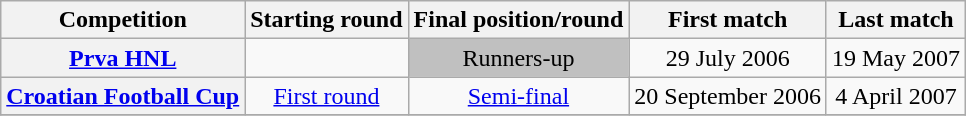<table class="wikitable plainrowheaders" style="text-align:center;">
<tr>
<th scope=col>Competition</th>
<th scope=col>Starting round</th>
<th scope=col>Final position/round</th>
<th scope=col>First match</th>
<th scope=col>Last match</th>
</tr>
<tr>
<th scope=row align=left><a href='#'>Prva HNL</a></th>
<td></td>
<td style="background: silver">Runners-up</td>
<td>29 July 2006</td>
<td>19 May 2007</td>
</tr>
<tr>
<th scope=row align=left><a href='#'>Croatian Football Cup</a></th>
<td><a href='#'>First round</a></td>
<td><a href='#'>Semi-final</a></td>
<td>20 September 2006</td>
<td>4 April 2007</td>
</tr>
<tr>
</tr>
</table>
